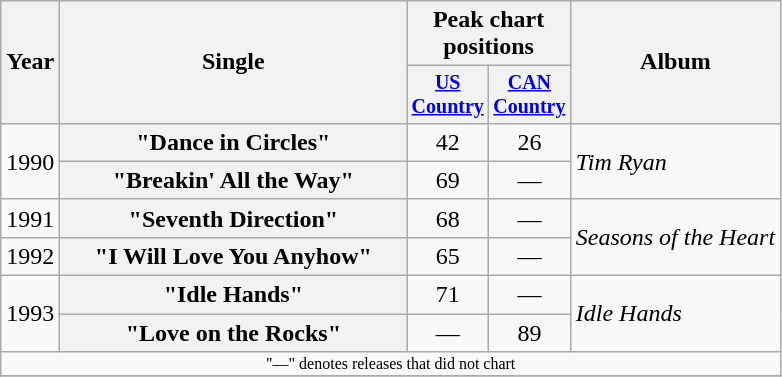<table class="wikitable plainrowheaders" style="text-align:center;">
<tr>
<th rowspan="2">Year</th>
<th rowspan="2" style="width:14em;">Single</th>
<th colspan="2">Peak chart<br>positions</th>
<th rowspan="2">Album</th>
</tr>
<tr style="font-size:smaller;">
<th width="45"><a href='#'>US Country</a></th>
<th width="45"><a href='#'>CAN Country</a></th>
</tr>
<tr>
<td rowspan="2">1990</td>
<th scope="row">"Dance in Circles"</th>
<td>42</td>
<td>26</td>
<td align="left" rowspan="2"><em>Tim Ryan</em></td>
</tr>
<tr>
<th scope="row">"Breakin' All the Way"</th>
<td>69</td>
<td>—</td>
</tr>
<tr>
<td>1991</td>
<th scope="row">"Seventh Direction"</th>
<td>68</td>
<td>—</td>
<td align="left" rowspan="2"><em>Seasons of the Heart</em></td>
</tr>
<tr>
<td>1992</td>
<th scope="row">"I Will Love You Anyhow"</th>
<td>65</td>
<td>—</td>
</tr>
<tr>
<td rowspan="2">1993</td>
<th scope="row">"Idle Hands"</th>
<td>71</td>
<td>—</td>
<td align="left" rowspan="2"><em>Idle Hands</em></td>
</tr>
<tr>
<th scope="row">"Love on the Rocks"</th>
<td>—</td>
<td>89</td>
</tr>
<tr>
<td colspan="5" style="font-size:8pt">"—" denotes releases that did not chart</td>
</tr>
<tr>
</tr>
</table>
